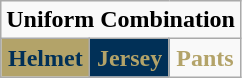<table class="wikitable"  style="display: inline-table;">
<tr>
<td align="center" Colspan="3"><strong>Uniform Combination</strong></td>
</tr>
<tr align="center">
<td style="background:#B3A369; color:#013057"><strong>Helmet</strong></td>
<td style="background:#013057; color:#B3A369"><strong>Jersey</strong></td>
<td style="background:#white; color:#B3A369"><strong>Pants</strong></td>
</tr>
</table>
